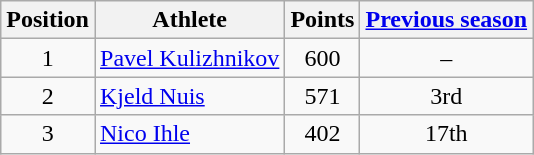<table class="wikitable">
<tr>
<th>Position</th>
<th>Athlete</th>
<th>Points</th>
<th><a href='#'>Previous season</a></th>
</tr>
<tr align="center">
<td>1</td>
<td align="left"> <a href='#'>Pavel Kulizhnikov</a></td>
<td>600</td>
<td>–</td>
</tr>
<tr align="center">
<td>2</td>
<td align="left"> <a href='#'>Kjeld Nuis</a></td>
<td>571</td>
<td>3rd</td>
</tr>
<tr align="center">
<td>3</td>
<td align="left"> <a href='#'>Nico Ihle</a></td>
<td>402</td>
<td>17th</td>
</tr>
</table>
